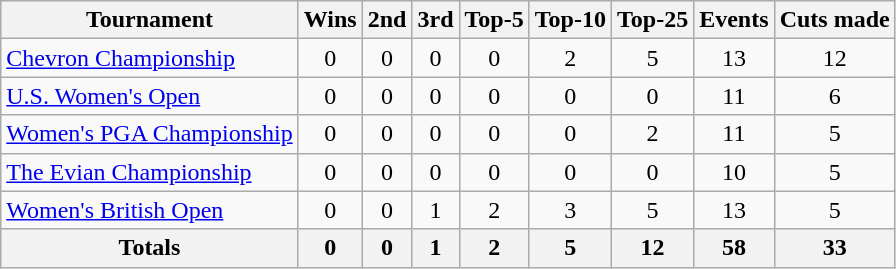<table class=wikitable style=text-align:center>
<tr>
<th>Tournament</th>
<th>Wins</th>
<th>2nd</th>
<th>3rd</th>
<th>Top-5</th>
<th>Top-10</th>
<th>Top-25</th>
<th>Events</th>
<th>Cuts made</th>
</tr>
<tr>
<td align=left><a href='#'>Chevron Championship</a></td>
<td>0</td>
<td>0</td>
<td>0</td>
<td>0</td>
<td>2</td>
<td>5</td>
<td>13</td>
<td>12</td>
</tr>
<tr>
<td align=left><a href='#'>U.S. Women's Open</a></td>
<td>0</td>
<td>0</td>
<td>0</td>
<td>0</td>
<td>0</td>
<td>0</td>
<td>11</td>
<td>6</td>
</tr>
<tr>
<td align=left><a href='#'>Women's PGA Championship</a></td>
<td>0</td>
<td>0</td>
<td>0</td>
<td>0</td>
<td>0</td>
<td>2</td>
<td>11</td>
<td>5</td>
</tr>
<tr>
<td align=left><a href='#'>The Evian Championship</a></td>
<td>0</td>
<td>0</td>
<td>0</td>
<td>0</td>
<td>0</td>
<td>0</td>
<td>10</td>
<td>5</td>
</tr>
<tr>
<td align=left><a href='#'>Women's British Open</a></td>
<td>0</td>
<td>0</td>
<td>1</td>
<td>2</td>
<td>3</td>
<td>5</td>
<td>13</td>
<td>5</td>
</tr>
<tr>
<th>Totals</th>
<th>0</th>
<th>0</th>
<th>1</th>
<th>2</th>
<th>5</th>
<th>12</th>
<th>58</th>
<th>33</th>
</tr>
</table>
